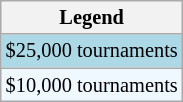<table class="wikitable" style="font-size:85%;">
<tr>
<th>Legend</th>
</tr>
<tr style="background:lightblue;">
<td>$25,000 tournaments</td>
</tr>
<tr style="background:#f0f8ff;">
<td>$10,000 tournaments</td>
</tr>
</table>
